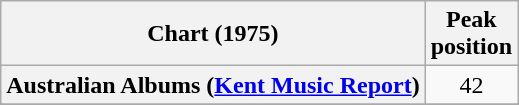<table class="wikitable sortable plainrowheaders" style="text-align:center">
<tr>
<th scope="col">Chart (1975)</th>
<th scope="col">Peak<br>position</th>
</tr>
<tr>
<th scope="row">Australian Albums (<a href='#'>Kent Music Report</a>)</th>
<td>42</td>
</tr>
<tr>
</tr>
<tr>
</tr>
<tr>
</tr>
<tr>
</tr>
</table>
